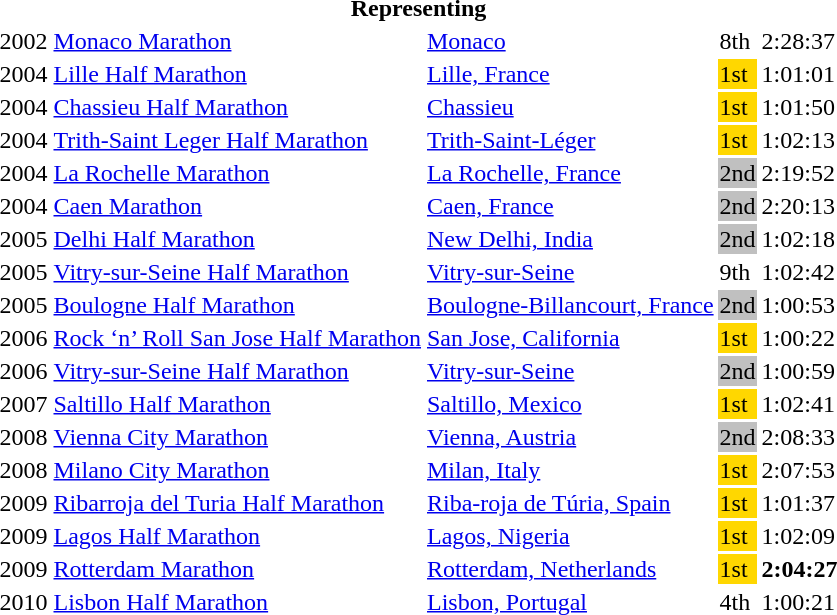<table>
<tr>
<th colspan="5">Representing </th>
</tr>
<tr>
<td>2002</td>
<td><a href='#'>Monaco Marathon</a></td>
<td><a href='#'>Monaco</a></td>
<td>8th</td>
<td>2:28:37</td>
</tr>
<tr>
<td>2004</td>
<td><a href='#'>Lille Half Marathon</a></td>
<td><a href='#'>Lille, France</a></td>
<td bgcolor="gold">1st</td>
<td>1:01:01</td>
</tr>
<tr>
<td>2004</td>
<td><a href='#'>Chassieu Half Marathon</a></td>
<td><a href='#'>Chassieu</a></td>
<td bgcolor="gold">1st</td>
<td>1:01:50</td>
</tr>
<tr>
<td>2004</td>
<td><a href='#'>Trith-Saint Leger Half Marathon</a></td>
<td><a href='#'>Trith-Saint-Léger</a></td>
<td bgcolor="gold">1st</td>
<td>1:02:13</td>
</tr>
<tr>
<td>2004</td>
<td><a href='#'>La Rochelle Marathon</a></td>
<td><a href='#'>La Rochelle, France</a></td>
<td bgcolor="silver">2nd</td>
<td>2:19:52</td>
</tr>
<tr>
<td>2004</td>
<td><a href='#'>Caen Marathon</a></td>
<td><a href='#'>Caen, France</a></td>
<td bgcolor="silver">2nd</td>
<td>2:20:13</td>
</tr>
<tr>
<td>2005</td>
<td><a href='#'>Delhi Half Marathon</a></td>
<td><a href='#'>New Delhi, India</a></td>
<td bgcolor="silver">2nd</td>
<td>1:02:18</td>
</tr>
<tr>
<td>2005</td>
<td><a href='#'>Vitry-sur-Seine Half Marathon</a></td>
<td><a href='#'>Vitry-sur-Seine</a></td>
<td>9th</td>
<td>1:02:42</td>
</tr>
<tr>
<td>2005</td>
<td><a href='#'>Boulogne Half Marathon</a></td>
<td><a href='#'>Boulogne-Billancourt, France</a></td>
<td bgcolor="silver">2nd</td>
<td>1:00:53</td>
</tr>
<tr>
<td>2006</td>
<td><a href='#'>Rock ‘n’ Roll San Jose Half Marathon</a></td>
<td><a href='#'>San Jose, California</a></td>
<td bgcolor="gold">1st</td>
<td>1:00:22</td>
</tr>
<tr>
<td>2006</td>
<td><a href='#'>Vitry-sur-Seine Half Marathon</a></td>
<td><a href='#'>Vitry-sur-Seine</a></td>
<td bgcolor="silver">2nd</td>
<td>1:00:59</td>
</tr>
<tr>
<td>2007</td>
<td><a href='#'>Saltillo Half Marathon</a></td>
<td><a href='#'>Saltillo, Mexico</a></td>
<td bgcolor="gold">1st</td>
<td>1:02:41</td>
</tr>
<tr>
<td>2008</td>
<td><a href='#'>Vienna City Marathon</a></td>
<td><a href='#'>Vienna, Austria</a></td>
<td bgcolor="silver">2nd</td>
<td>2:08:33</td>
</tr>
<tr>
<td>2008</td>
<td><a href='#'>Milano City Marathon</a></td>
<td><a href='#'>Milan, Italy</a></td>
<td bgcolor="gold">1st</td>
<td>2:07:53</td>
</tr>
<tr>
<td>2009</td>
<td><a href='#'>Ribarroja del Turia Half Marathon</a></td>
<td><a href='#'>Riba-roja de Túria, Spain</a></td>
<td bgcolor="gold">1st</td>
<td>1:01:37</td>
</tr>
<tr>
<td>2009</td>
<td><a href='#'>Lagos Half Marathon</a></td>
<td><a href='#'>Lagos, Nigeria</a></td>
<td bgcolor="gold">1st</td>
<td>1:02:09</td>
</tr>
<tr>
<td>2009</td>
<td><a href='#'>Rotterdam Marathon</a></td>
<td><a href='#'>Rotterdam, Netherlands</a></td>
<td bgcolor="gold">1st</td>
<td><strong>2:04:27</strong></td>
</tr>
<tr>
<td>2010</td>
<td><a href='#'>Lisbon Half Marathon</a></td>
<td><a href='#'>Lisbon, Portugal</a></td>
<td>4th</td>
<td>1:00:21</td>
</tr>
</table>
